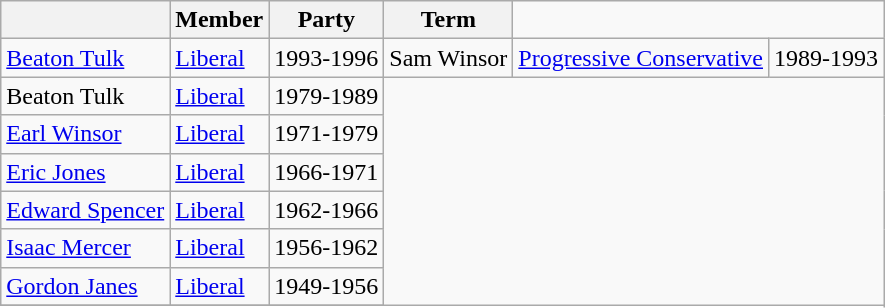<table class="wikitable">
<tr>
<th> </th>
<th>Member</th>
<th>Party</th>
<th>Term</th>
</tr>
<tr>
<td><a href='#'>Beaton Tulk</a></td>
<td><a href='#'>Liberal</a></td>
<td>1993-1996<br></td>
<td>Sam Winsor</td>
<td><a href='#'>Progressive Conservative</a></td>
<td>1989-1993</td>
</tr>
<tr>
<td>Beaton Tulk</td>
<td><a href='#'>Liberal</a></td>
<td>1979-1989</td>
</tr>
<tr>
<td><a href='#'>Earl Winsor</a></td>
<td><a href='#'>Liberal</a></td>
<td>1971-1979</td>
</tr>
<tr>
<td><a href='#'>Eric Jones</a></td>
<td><a href='#'>Liberal</a></td>
<td>1966-1971</td>
</tr>
<tr>
<td><a href='#'>Edward Spencer</a></td>
<td><a href='#'>Liberal</a></td>
<td>1962-1966</td>
</tr>
<tr>
<td><a href='#'>Isaac Mercer</a></td>
<td><a href='#'>Liberal</a></td>
<td>1956-1962</td>
</tr>
<tr>
<td><a href='#'>Gordon Janes</a></td>
<td><a href='#'>Liberal</a></td>
<td>1949-1956</td>
</tr>
<tr>
</tr>
</table>
